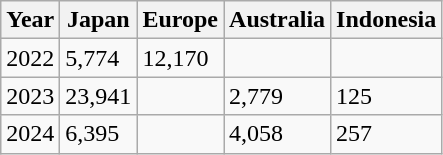<table class="wikitable">
<tr>
<th>Year</th>
<th>Japan</th>
<th>Europe</th>
<th>Australia</th>
<th>Indonesia</th>
</tr>
<tr>
<td>2022</td>
<td>5,774</td>
<td>12,170</td>
<td></td>
<td></td>
</tr>
<tr>
<td>2023</td>
<td>23,941</td>
<td></td>
<td>2,779</td>
<td>125</td>
</tr>
<tr>
<td>2024</td>
<td>6,395</td>
<td></td>
<td>4,058</td>
<td>257</td>
</tr>
</table>
